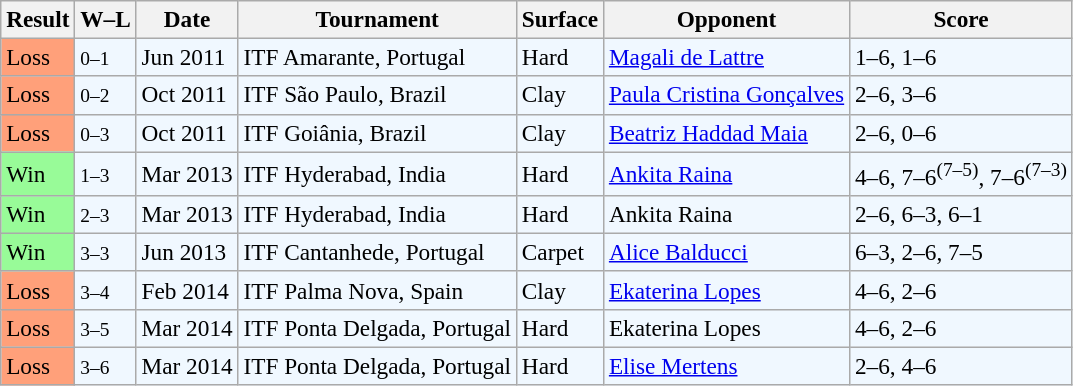<table class="sortable wikitable" style=font-size:97%>
<tr>
<th>Result</th>
<th class=unsortable>W–L</th>
<th>Date</th>
<th>Tournament</th>
<th>Surface</th>
<th>Opponent</th>
<th class=unsortable>Score</th>
</tr>
<tr style="background:#f0f8ff;">
<td style="background:#ffa07a;">Loss</td>
<td><small>0–1</small></td>
<td>Jun 2011</td>
<td>ITF Amarante, Portugal</td>
<td>Hard</td>
<td> <a href='#'>Magali de Lattre</a></td>
<td>1–6, 1–6</td>
</tr>
<tr style="background:#f0f8ff;">
<td style="background:#ffa07a;">Loss</td>
<td><small>0–2</small></td>
<td>Oct 2011</td>
<td>ITF São Paulo, Brazil</td>
<td>Clay</td>
<td> <a href='#'>Paula Cristina Gonçalves</a></td>
<td>2–6, 3–6</td>
</tr>
<tr style="background:#f0f8ff;">
<td style="background:#ffa07a;">Loss</td>
<td><small>0–3</small></td>
<td>Oct 2011</td>
<td>ITF Goiânia, Brazil</td>
<td>Clay</td>
<td> <a href='#'>Beatriz Haddad Maia</a></td>
<td>2–6, 0–6</td>
</tr>
<tr style="background:#f0f8ff;">
<td style="background:#98fb98;">Win</td>
<td><small>1–3</small></td>
<td>Mar 2013</td>
<td>ITF Hyderabad, India</td>
<td>Hard</td>
<td> <a href='#'>Ankita Raina</a></td>
<td>4–6, 7–6<sup>(7–5)</sup>, 7–6<sup>(7–3)</sup></td>
</tr>
<tr style="background:#f0f8ff;">
<td style="background:#98fb98;">Win</td>
<td><small>2–3</small></td>
<td>Mar 2013</td>
<td>ITF Hyderabad, India</td>
<td>Hard</td>
<td> Ankita Raina</td>
<td>2–6, 6–3, 6–1</td>
</tr>
<tr style="background:#f0f8ff;">
<td style="background:#98fb98;">Win</td>
<td><small>3–3</small></td>
<td>Jun 2013</td>
<td>ITF Cantanhede, Portugal</td>
<td>Carpet</td>
<td> <a href='#'>Alice Balducci</a></td>
<td>6–3, 2–6, 7–5</td>
</tr>
<tr style="background:#f0f8ff;">
<td style="background:#ffa07a;">Loss</td>
<td><small>3–4</small></td>
<td>Feb 2014</td>
<td>ITF Palma Nova, Spain</td>
<td>Clay</td>
<td> <a href='#'>Ekaterina Lopes</a></td>
<td>4–6, 2–6</td>
</tr>
<tr style="background:#f0f8ff;">
<td style="background:#ffa07a;">Loss</td>
<td><small>3–5</small></td>
<td>Mar 2014</td>
<td>ITF Ponta Delgada, Portugal</td>
<td>Hard</td>
<td> Ekaterina Lopes</td>
<td>4–6, 2–6</td>
</tr>
<tr style="background:#f0f8ff;">
<td style="background:#ffa07a;">Loss</td>
<td><small>3–6</small></td>
<td>Mar 2014</td>
<td>ITF Ponta Delgada, Portugal</td>
<td>Hard</td>
<td> <a href='#'>Elise Mertens</a></td>
<td>2–6, 4–6</td>
</tr>
</table>
